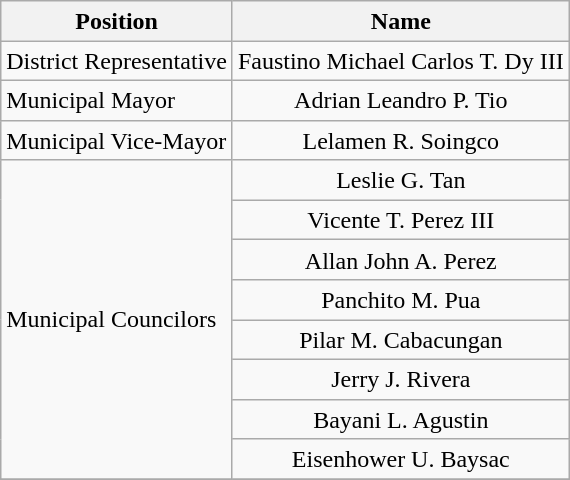<table class="wikitable" style="line-height:1.20em; font-size:100%;">
<tr>
<th>Position</th>
<th>Name</th>
</tr>
<tr>
<td>District Representative</td>
<td style="text-align:center;">Faustino Michael Carlos T. Dy III</td>
</tr>
<tr>
<td>Municipal Mayor</td>
<td style="text-align:center;">Adrian Leandro P. Tio</td>
</tr>
<tr>
<td>Municipal Vice-Mayor</td>
<td style="text-align:center;">Lelamen R. Soingco</td>
</tr>
<tr>
<td rowspan=8>Municipal Councilors</td>
<td style="text-align:center;">Leslie G. Tan</td>
</tr>
<tr>
<td style="text-align:center;">Vicente T. Perez III</td>
</tr>
<tr>
<td style="text-align:center;">Allan John A. Perez</td>
</tr>
<tr>
<td style="text-align:center;">Panchito M. Pua</td>
</tr>
<tr>
<td style="text-align:center;">Pilar M. Cabacungan</td>
</tr>
<tr>
<td style="text-align:center;">Jerry J. Rivera</td>
</tr>
<tr>
<td style="text-align:center;">Bayani L. Agustin</td>
</tr>
<tr>
<td style="text-align:center;">Eisenhower U. Baysac</td>
</tr>
<tr>
</tr>
</table>
